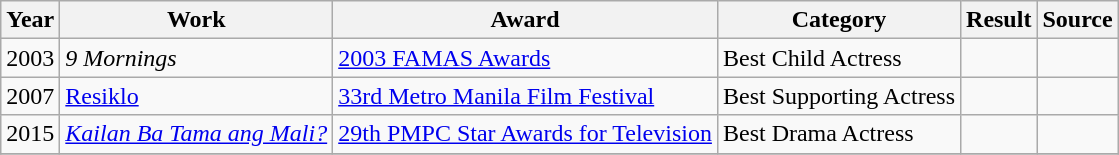<table class="wikitable">
<tr>
<th>Year</th>
<th>Work</th>
<th>Award</th>
<th>Category</th>
<th>Result</th>
<th>Source </th>
</tr>
<tr>
<td>2003</td>
<td><em>9 Mornings</em></td>
<td><a href='#'>2003 FAMAS Awards</a></td>
<td>Best Child Actress</td>
<td></td>
<td></td>
</tr>
<tr>
<td>2007</td>
<td><a href='#'>Resiklo</a></td>
<td><a href='#'>33rd Metro Manila Film Festival</a></td>
<td>Best Supporting Actress</td>
<td></td>
<td></td>
</tr>
<tr>
<td>2015</td>
<td><em><a href='#'>Kailan Ba Tama ang Mali?</a></em></td>
<td><a href='#'>29th PMPC Star Awards for Television</a></td>
<td>Best Drama Actress</td>
<td></td>
<td></td>
</tr>
<tr>
</tr>
</table>
